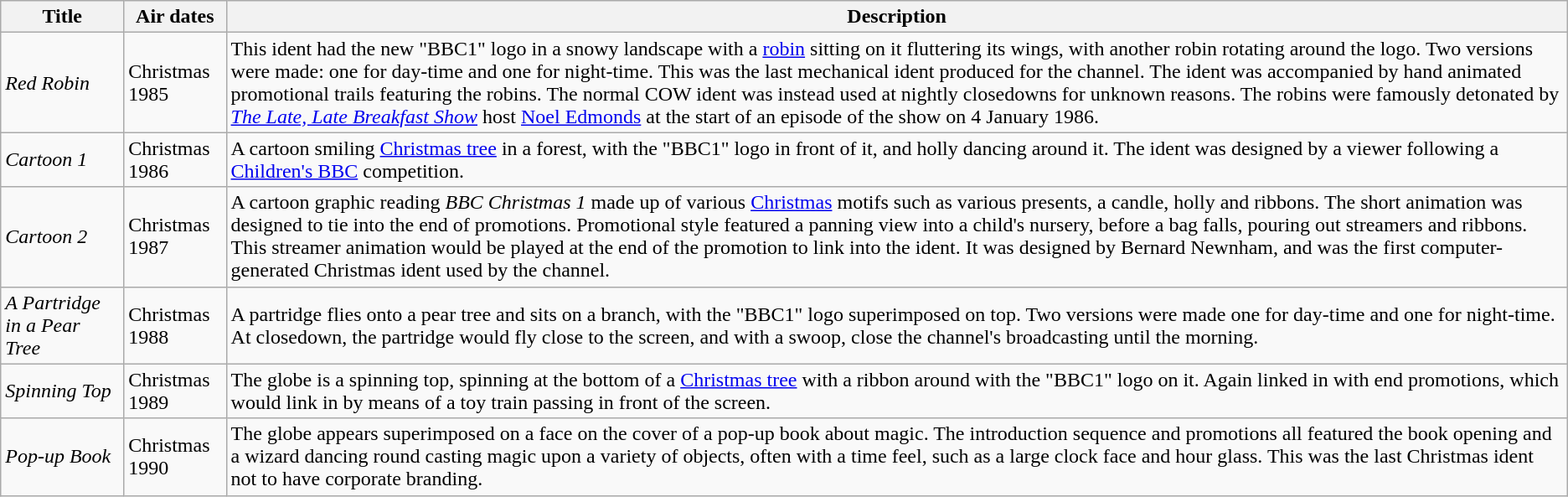<table class="wikitable">
<tr>
<th>Title</th>
<th>Air dates</th>
<th>Description</th>
</tr>
<tr>
<td><em>Red Robin</em></td>
<td>Christmas 1985</td>
<td>This ident had the new "BBC1" logo in a snowy landscape with a <a href='#'>robin</a> sitting on it fluttering its wings, with another robin rotating around the logo. Two versions were made: one for day-time and one for night-time. This was the last mechanical ident produced for the channel. The ident was accompanied by hand animated promotional trails featuring the robins. The normal COW ident was instead used at nightly closedowns for unknown reasons. The robins were famously detonated by <em><a href='#'>The Late, Late Breakfast Show</a></em> host <a href='#'>Noel Edmonds</a> at the start of an episode of the show on 4 January 1986.</td>
</tr>
<tr>
<td><em>Cartoon 1</em></td>
<td>Christmas 1986</td>
<td>A cartoon smiling <a href='#'>Christmas tree</a> in a forest, with the "BBC1" logo in front of it, and holly dancing around it. The ident was designed by a viewer following a <a href='#'>Children's BBC</a> competition.</td>
</tr>
<tr>
<td><em>Cartoon 2</em></td>
<td>Christmas 1987</td>
<td>A cartoon graphic reading <em>BBC Christmas 1</em> made up of various <a href='#'>Christmas</a> motifs such as various presents, a candle, holly and ribbons. The short animation was designed to tie into the end of promotions. Promotional style featured a panning view into a child's nursery, before a bag falls, pouring out streamers and ribbons. This streamer animation would be played at the end of the promotion to link into the ident. It was designed by Bernard Newnham, and was the first computer-generated Christmas ident used by the channel.</td>
</tr>
<tr>
<td><em>A Partridge in a Pear Tree</em></td>
<td>Christmas 1988</td>
<td>A partridge flies onto a pear tree and sits on a branch, with the "BBC1" logo superimposed on top. Two versions were made one for day-time and one for night-time. At closedown, the partridge would fly close to the screen, and with a swoop, close the channel's broadcasting until the morning.</td>
</tr>
<tr>
<td><em>Spinning Top</em></td>
<td>Christmas 1989</td>
<td>The globe is a spinning top, spinning at the bottom of a <a href='#'>Christmas tree</a> with a ribbon around with the "BBC1" logo on it. Again linked in with end promotions, which would link in by means of a toy train passing in front of the screen.</td>
</tr>
<tr>
<td><em>Pop-up Book</em></td>
<td>Christmas 1990</td>
<td>The globe appears superimposed on a face on the cover of a pop-up book about magic. The introduction sequence and promotions all featured the book opening and a wizard dancing round casting magic upon a variety of objects, often with a time feel, such as a large clock face and hour glass. This was the last Christmas ident not to have corporate branding.</td>
</tr>
</table>
